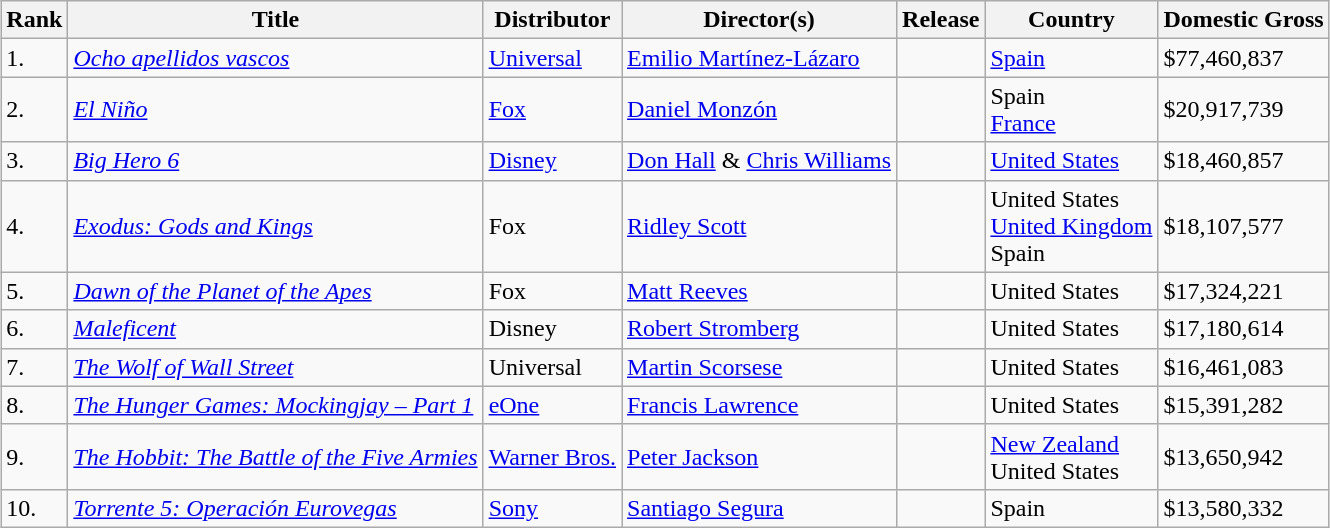<table class="wikitable sortable" style="margin:auto; margin:auto;">
<tr>
<th>Rank</th>
<th>Title</th>
<th>Distributor</th>
<th>Director(s)</th>
<th>Release</th>
<th>Country</th>
<th>Domestic Gross</th>
</tr>
<tr>
<td>1.</td>
<td><em><a href='#'>Ocho apellidos vascos</a></em></td>
<td><a href='#'>Universal</a></td>
<td><a href='#'>Emilio Martínez-Lázaro</a></td>
<td></td>
<td><a href='#'>Spain</a></td>
<td>$77,460,837</td>
</tr>
<tr>
<td>2.</td>
<td><em><a href='#'>El Niño</a></em></td>
<td><a href='#'>Fox</a></td>
<td><a href='#'>Daniel Monzón</a></td>
<td></td>
<td>Spain<br><a href='#'>France</a></td>
<td>$20,917,739</td>
</tr>
<tr>
<td>3.</td>
<td><em><a href='#'>Big Hero 6</a></em></td>
<td><a href='#'>Disney</a></td>
<td><a href='#'>Don Hall</a> & <a href='#'>Chris Williams</a></td>
<td></td>
<td><a href='#'>United States</a></td>
<td>$18,460,857</td>
</tr>
<tr>
<td>4.</td>
<td><em><a href='#'>Exodus: Gods and Kings</a></em></td>
<td>Fox</td>
<td><a href='#'>Ridley Scott</a></td>
<td></td>
<td>United States<br><a href='#'>United Kingdom</a><br>Spain</td>
<td>$18,107,577</td>
</tr>
<tr>
<td>5.</td>
<td><em><a href='#'>Dawn of the Planet of the Apes</a></em></td>
<td>Fox</td>
<td><a href='#'>Matt Reeves</a></td>
<td></td>
<td>United States</td>
<td>$17,324,221</td>
</tr>
<tr>
<td>6.</td>
<td><em><a href='#'>Maleficent</a></em></td>
<td>Disney</td>
<td><a href='#'>Robert Stromberg</a></td>
<td></td>
<td>United States</td>
<td>$17,180,614</td>
</tr>
<tr>
<td>7.</td>
<td><em><a href='#'>The Wolf of Wall Street</a></em></td>
<td>Universal</td>
<td><a href='#'>Martin Scorsese</a></td>
<td></td>
<td>United States</td>
<td>$16,461,083</td>
</tr>
<tr>
<td>8.</td>
<td><em><a href='#'>The Hunger Games: Mockingjay – Part 1</a></em></td>
<td><a href='#'>eOne</a></td>
<td><a href='#'>Francis Lawrence</a></td>
<td></td>
<td>United States</td>
<td>$15,391,282</td>
</tr>
<tr>
<td>9.</td>
<td><em><a href='#'>The Hobbit: The Battle of the Five Armies</a></em></td>
<td><a href='#'>Warner Bros.</a></td>
<td><a href='#'>Peter Jackson</a></td>
<td></td>
<td><a href='#'>New Zealand</a><br>United States</td>
<td>$13,650,942</td>
</tr>
<tr>
<td>10.</td>
<td><em><a href='#'>Torrente 5: Operación Eurovegas</a></em></td>
<td><a href='#'>Sony</a></td>
<td><a href='#'>Santiago Segura</a></td>
<td></td>
<td>Spain</td>
<td>$13,580,332</td>
</tr>
</table>
